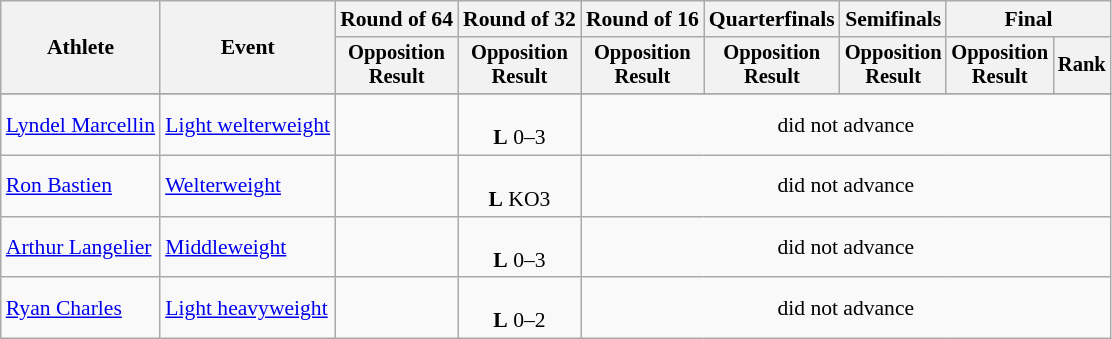<table class="wikitable" style="font-size:90%;">
<tr>
<th rowspan=2>Athlete</th>
<th rowspan=2>Event</th>
<th>Round of 64</th>
<th>Round of 32</th>
<th>Round of 16</th>
<th>Quarterfinals</th>
<th>Semifinals</th>
<th colspan=2>Final</th>
</tr>
<tr style="font-size:95%">
<th>Opposition<br>Result</th>
<th>Opposition<br>Result</th>
<th>Opposition<br>Result</th>
<th>Opposition<br>Result</th>
<th>Opposition<br>Result</th>
<th>Opposition<br>Result</th>
<th>Rank</th>
</tr>
<tr>
</tr>
<tr align=center>
<td align=left><a href='#'>Lyndel Marcellin</a></td>
<td align=left><a href='#'>Light welterweight</a></td>
<td></td>
<td><br><strong>L</strong> 0–3</td>
<td colspan=5>did not advance</td>
</tr>
<tr align=center>
<td align=left><a href='#'>Ron Bastien</a></td>
<td align=left><a href='#'>Welterweight</a></td>
<td></td>
<td><br><strong>L</strong> KO3</td>
<td colspan=5>did not advance</td>
</tr>
<tr align=center>
<td align=left><a href='#'>Arthur Langelier</a></td>
<td align=left><a href='#'>Middleweight</a></td>
<td></td>
<td><br><strong>L</strong> 0–3</td>
<td colspan=5>did not advance</td>
</tr>
<tr align=center>
<td align=left><a href='#'>Ryan Charles</a></td>
<td align=left><a href='#'>Light heavyweight</a></td>
<td></td>
<td><br><strong>L</strong> 0–2</td>
<td colspan=5>did not advance</td>
</tr>
</table>
